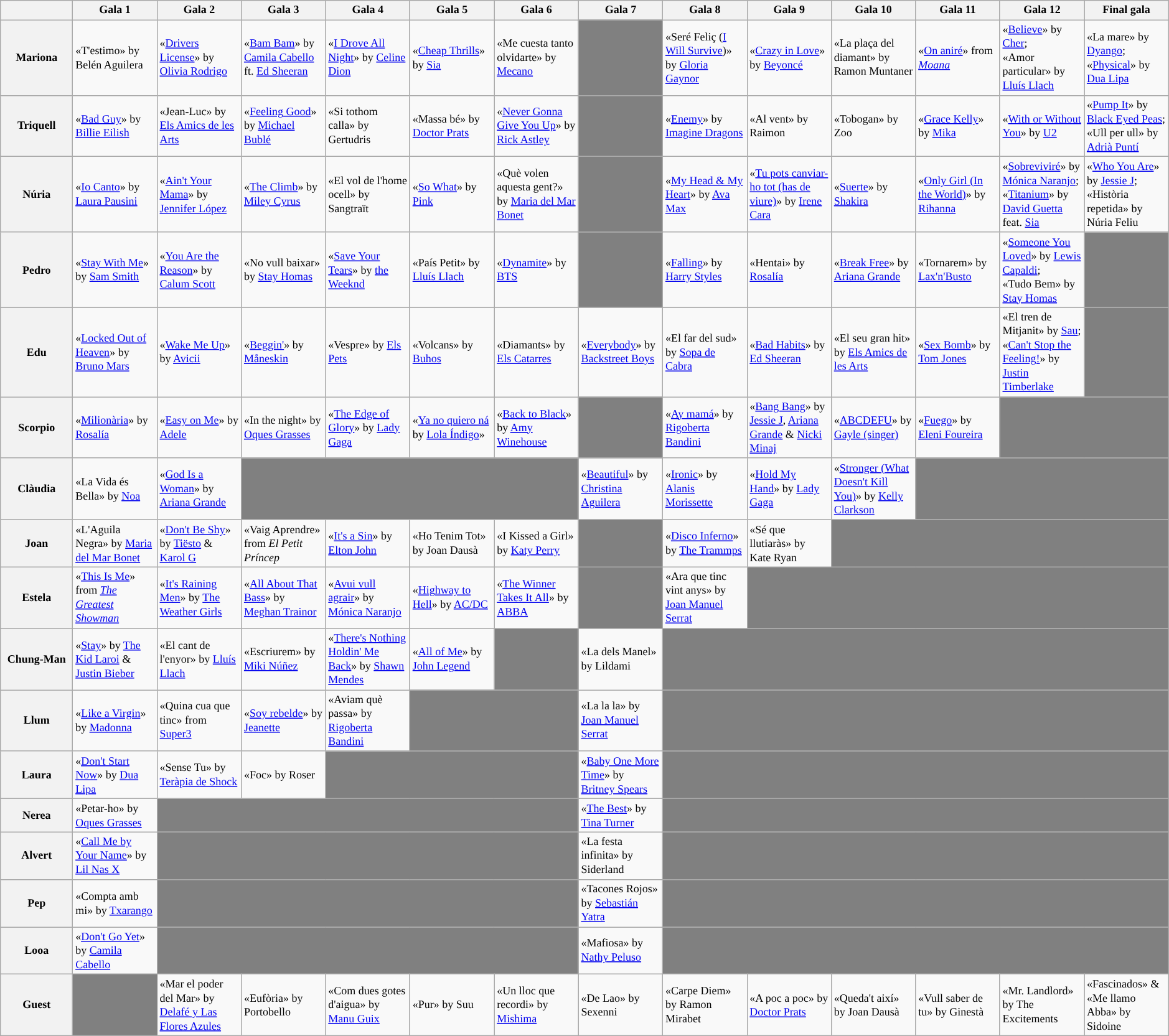<table class="wikitable mw-collapsible" role="presentation" style="font-size:75%;" width:98%; text-align:center; margin-left: auto; margin-right: auto">
<tr>
<th style="width:6%"></th>
<th style="width:7%">Gala 1</th>
<th style="width:7%">Gala 2</th>
<th style="width:7%">Gala 3</th>
<th style="width:7%">Gala 4</th>
<th style="width:7%">Gala 5</th>
<th style="width:7%">Gala 6</th>
<th style="width:7%">Gala 7</th>
<th style="width:7%">Gala 8</th>
<th style="width:7%">Gala 9</th>
<th style="width:7%">Gala 10</th>
<th style="width:7%">Gala 11</th>
<th style="width:7%">Gala 12</th>
<th style="width:7%">Final gala</th>
</tr>
<tr>
<th>Mariona</th>
<td>«T'estimo» by Belén Aguilera</td>
<td>«<a href='#'>Drivers License</a>» by <a href='#'>Olivia Rodrigo</a></td>
<td>«<a href='#'>Bam Bam</a>» by <a href='#'>Camila Cabello</a> ft. <a href='#'>Ed Sheeran</a></td>
<td>«<a href='#'>I Drove All Night</a>» by <a href='#'>Celine Dion</a></td>
<td>«<a href='#'>Cheap Thrills</a>» by <a href='#'>Sia</a></td>
<td>«Me cuesta tanto olvidarte» by <a href='#'>Mecano</a></td>
<td style="background:gray"></td>
<td>«Seré Feliç (<a href='#'>I Will Survive</a>)» by <a href='#'>Gloria Gaynor</a></td>
<td>«<a href='#'>Crazy in Love</a>» by <a href='#'>Beyoncé</a></td>
<td>«La plaça del diamant» by Ramon Muntaner</td>
<td>«<a href='#'>On aniré</a>» from <em><a href='#'>Moana</a></em></td>
<td>«<a href='#'>Believe</a>» by <a href='#'>Cher</a>;<br>«Amor particular» by <a href='#'>Lluís Llach</a></td>
<td>«La mare» by <a href='#'>Dyango</a>; «<a href='#'>Physical</a>» by <a href='#'>Dua Lipa</a></td>
</tr>
<tr>
<th>Triquell</th>
<td>«<a href='#'>Bad Guy</a>» by <a href='#'>Billie Eilish</a></td>
<td>«Jean-Luc» by <a href='#'>Els Amics de les Arts</a></td>
<td>«<a href='#'>Feeling Good</a>» by <a href='#'>Michael Bublé</a></td>
<td>«Si tothom calla» by Gertudris</td>
<td>«Massa bé» by <a href='#'>Doctor Prats</a></td>
<td>«<a href='#'>Never Gonna Give You Up</a>» by <a href='#'>Rick Astley</a></td>
<td style="background:gray"></td>
<td>«<a href='#'>Enemy</a>» by <a href='#'>Imagine Dragons</a></td>
<td>«Al vent» by Raimon</td>
<td>«Tobogan» by Zoo</td>
<td>«<a href='#'>Grace Kelly</a>» by <a href='#'>Mika</a></td>
<td>«<a href='#'>With or Without You</a>» by <a href='#'>U2</a></td>
<td>«<a href='#'>Pump It</a>» by <a href='#'>Black Eyed Peas</a>; «Ull per ull» by <a href='#'>Adrià Puntí</a></td>
</tr>
<tr>
<th>Núria</th>
<td>«<a href='#'>Io Canto</a>» by <a href='#'>Laura Pausini</a></td>
<td>«<a href='#'>Ain't Your Mama</a>» by <a href='#'>Jennifer López</a></td>
<td>«<a href='#'>The Climb</a>» by <a href='#'>Miley Cyrus</a> </td>
<td>«El vol de l'home ocell» by Sangtraït</td>
<td>«<a href='#'>So What</a>» by <a href='#'>Pink</a></td>
<td>«Què volen aquesta gent?» by <a href='#'>Maria del Mar Bonet</a></td>
<td style="background:gray"></td>
<td>«<a href='#'>My Head & My Heart</a>» by <a href='#'>Ava Max</a></td>
<td>«<a href='#'>Tu pots canviar-ho tot (has de viure)</a>» by <a href='#'>Irene Cara</a></td>
<td>«<a href='#'>Suerte</a>» by <a href='#'>Shakira</a></td>
<td>«<a href='#'>Only Girl (In the World)</a>» by <a href='#'>Rihanna</a></td>
<td>«<a href='#'>Sobreviviré</a>» by <a href='#'>Mónica Naranjo</a>;<br>«<a href='#'>Titanium</a>» by <a href='#'>David Guetta</a> feat. <a href='#'>Sia</a></td>
<td>«<a href='#'>Who You Are</a>» by <a href='#'>Jessie J</a>; «Història repetida» by Núria Feliu</td>
</tr>
<tr>
<th>Pedro</th>
<td>«<a href='#'>Stay With Me</a>» by <a href='#'>Sam Smith</a> </td>
<td>«<a href='#'>You Are the Reason</a>» by <a href='#'>Calum Scott</a></td>
<td>«No vull baixar» by <a href='#'>Stay Homas</a></td>
<td>«<a href='#'>Save Your Tears</a>» by <a href='#'>the Weeknd</a></td>
<td>«País Petit» by <a href='#'>Lluís Llach</a></td>
<td>«<a href='#'>Dynamite</a>» by <a href='#'>BTS</a></td>
<td style="background:gray"></td>
<td>«<a href='#'>Falling</a>» by <a href='#'>Harry Styles</a></td>
<td>«Hentai» by <a href='#'>Rosalía</a></td>
<td>«<a href='#'>Break Free</a>» by <a href='#'>Ariana Grande</a></td>
<td>«Tornarem» by <a href='#'>Lax'n'Busto</a></td>
<td>«<a href='#'>Someone You Loved</a>» by <a href='#'>Lewis Capaldi</a>;<br>«Tudo Bem» by <a href='#'>Stay Homas</a></td>
<td style="background:gray"></td>
</tr>
<tr>
<th>Edu</th>
<td>«<a href='#'>Locked Out of Heaven</a>» by <a href='#'>Bruno Mars</a></td>
<td>«<a href='#'>Wake Me Up</a>» by <a href='#'>Avicii</a></td>
<td>«<a href='#'>Beggin'</a>» by <a href='#'>Måneskin</a></td>
<td>«Vespre» by <a href='#'>Els Pets</a></td>
<td>«Volcans» by <a href='#'>Buhos</a></td>
<td>«Diamants» by <a href='#'>Els Catarres</a></td>
<td>«<a href='#'>Everybody</a>» by <a href='#'>Backstreet Boys</a></td>
<td>«El far del sud» by <a href='#'>Sopa de Cabra</a></td>
<td>«<a href='#'>Bad Habits</a>» by <a href='#'>Ed Sheeran</a></td>
<td>«El seu gran hit» by <a href='#'>Els Amics de les Arts</a></td>
<td>«<a href='#'>Sex Bomb</a>» by <a href='#'>Tom Jones</a></td>
<td>«El tren de Mitjanit» by <a href='#'>Sau</a>;<br>«<a href='#'>Can't Stop the Feeling!</a>» by <a href='#'>Justin Timberlake</a></td>
<td style="background:gray"></td>
</tr>
<tr>
<th>Scorpio</th>
<td>«<a href='#'>Milionària</a>» by <a href='#'>Rosalía</a></td>
<td>«<a href='#'>Easy on Me</a>» by <a href='#'>Adele</a></td>
<td>«In the night» by <a href='#'>Oques Grasses</a></td>
<td>«<a href='#'>The Edge of Glory</a>» by <a href='#'>Lady Gaga</a></td>
<td>«<a href='#'>Ya no quiero ná</a> by <a href='#'>Lola Índigo</a>»</td>
<td>«<a href='#'>Back to Black</a>» by <a href='#'>Amy Winehouse</a></td>
<td style="background:gray"></td>
<td>«<a href='#'>Ay mamá</a>» by <a href='#'>Rigoberta Bandini</a></td>
<td>«<a href='#'>Bang Bang</a>» by <a href='#'>Jessie J</a>, <a href='#'>Ariana Grande</a> & <a href='#'>Nicki Minaj</a></td>
<td>«<a href='#'>ABCDEFU</a>» by <a href='#'>Gayle (singer)</a></td>
<td>«<a href='#'>Fuego</a>» by <a href='#'>Eleni Foureira</a></td>
<td colspan=2 style="background:gray"></td>
</tr>
<tr>
<th>Clàudia</th>
<td>«La Vida és Bella» by <a href='#'>Noa</a></td>
<td>«<a href='#'>God Is a Woman</a>» by <a href='#'>Ariana Grande</a></td>
<td colspan=4 style="background:gray"></td>
<td>«<a href='#'>Beautiful</a>» by <a href='#'>Christina Aguilera</a></td>
<td>«<a href='#'>Ironic</a>» by <a href='#'>Alanis Morissette</a></td>
<td>«<a href='#'>Hold My Hand</a>» by <a href='#'>Lady Gaga</a></td>
<td>«<a href='#'>Stronger (What Doesn't Kill You)</a>» by <a href='#'>Kelly Clarkson</a></td>
<td colspan=3 style="background:gray"></td>
</tr>
<tr>
<th>Joan</th>
<td>«L'Aguila Negra» by <a href='#'>Maria del Mar Bonet</a></td>
<td>«<a href='#'>Don't Be Shy</a>» by <a href='#'>Tiësto</a> & <a href='#'>Karol G</a></td>
<td>«Vaig Aprendre» from <em>El Petit Príncep</em></td>
<td>«<a href='#'>It's a Sin</a>» by <a href='#'>Elton John</a></td>
<td>«Ho Tenim Tot» by Joan Dausà</td>
<td>«I Kissed a Girl» by <a href='#'>Katy Perry</a></td>
<td style="background:gray"></td>
<td>«<a href='#'>Disco Inferno</a>» by <a href='#'>The Trammps</a></td>
<td>«Sé que llutiaràs» by Kate Ryan</td>
<td colspan=4 style="background:gray"></td>
</tr>
<tr>
<th>Estela</th>
<td>«<a href='#'>This Is Me</a>» from <em><a href='#'>The Greatest Showman</a></em> </td>
<td>«<a href='#'>It's Raining Men</a>» by <a href='#'>The Weather Girls</a></td>
<td>«<a href='#'>All About That Bass</a>» by <a href='#'>Meghan Trainor</a></td>
<td>«<a href='#'>Avui vull agrair</a>» by <a href='#'>Mónica Naranjo</a></td>
<td>«<a href='#'>Highway to Hell</a>» by <a href='#'>AC/DC</a></td>
<td>«<a href='#'>The Winner Takes It All</a>» by <a href='#'>ABBA</a></td>
<td style="background:gray"></td>
<td>«Ara que tinc vint anys» by <a href='#'>Joan Manuel Serrat</a></td>
<td colspan=5 style="background:gray"></td>
</tr>
<tr>
<th>Chung-Man</th>
<td>«<a href='#'>Stay</a>» by <a href='#'>The Kid Laroi</a> & <a href='#'>Justin Bieber</a></td>
<td>«El cant de l'enyor» by <a href='#'>Lluís Llach</a></td>
<td>«Escriurem» by <a href='#'>Miki Núñez</a></td>
<td>«<a href='#'>There's Nothing Holdin' Me Back</a>» by <a href='#'>Shawn Mendes</a></td>
<td>«<a href='#'>All of Me</a>» by <a href='#'>John Legend</a></td>
<td style="background:gray"></td>
<td>«La dels Manel» by Lildami</td>
<td colspan=6 style="background:gray"></td>
</tr>
<tr>
<th>Llum</th>
<td>«<a href='#'>Like a Virgin</a>» by <a href='#'>Madonna</a></td>
<td>«Quina cua que tinc» from <a href='#'>Super3</a></td>
<td>«<a href='#'>Soy rebelde</a>» by <a href='#'>Jeanette</a></td>
<td>«Aviam què passa» by <a href='#'>Rigoberta Bandini</a></td>
<td colspan=2 style="background:gray"></td>
<td>«La la la» by <a href='#'>Joan Manuel Serrat</a></td>
<td colspan=6 style="background:gray"></td>
</tr>
<tr>
<th>Laura</th>
<td>«<a href='#'>Don't Start Now</a>» by <a href='#'>Dua Lipa</a></td>
<td>«Sense Tu» by <a href='#'>Teràpia de Shock</a></td>
<td>«Foc» by Roser</td>
<td colspan=3 style="background:gray"></td>
<td>«<a href='#'>Baby One More Time</a>» by <a href='#'>Britney Spears</a></td>
<td colspan=6 style="background:gray"></td>
</tr>
<tr>
<th>Nerea</th>
<td>«Petar-ho» by <a href='#'>Oques Grasses</a></td>
<td colspan=5 style="background:gray"></td>
<td>«<a href='#'>The Best</a>» by <a href='#'>Tina Turner</a></td>
<td colspan=6 style="background:gray"></td>
</tr>
<tr>
<th>Alvert</th>
<td>«<a href='#'>Call Me by Your Name</a>» by <a href='#'>Lil Nas X</a></td>
<td colspan=5 style="background:gray"></td>
<td>«La festa infinita» by Siderland</td>
<td colspan=6 style="background:gray"></td>
</tr>
<tr>
<th>Pep</th>
<td>«Compta amb mi» by <a href='#'>Txarango</a></td>
<td colspan=5 style="background:gray"></td>
<td>«Tacones Rojos» by <a href='#'>Sebastián Yatra</a></td>
<td colspan=6 style="background:gray"></td>
</tr>
<tr>
<th>Looa</th>
<td>«<a href='#'>Don't Go Yet</a>» by <a href='#'>Camila Cabello</a></td>
<td colspan=5 style="background:gray"></td>
<td>«Mafiosa» by <a href='#'>Nathy Peluso</a></td>
<td colspan=6 style="background:gray"></td>
</tr>
<tr>
<th>Guest</th>
<td style="background:gray"></td>
<td>«Mar el poder del Mar» by <a href='#'>Delafé y Las Flores Azules</a></td>
<td>«Eufòria» by Portobello</td>
<td>«Com dues gotes d'aigua» by <a href='#'>Manu Guix</a></td>
<td>«Pur» by Suu</td>
<td>«Un lloc que recordi» by <a href='#'>Mishima</a></td>
<td>«De Lao» by Sexenni</td>
<td>«Carpe Diem» by Ramon Mirabet</td>
<td>«A poc a poc» by <a href='#'>Doctor Prats</a></td>
<td>«Queda't així» by Joan Dausà</td>
<td>«Vull saber de tu» by Ginestà</td>
<td>«Mr. Landlord» by The Excitements</td>
<td>«Fascinados» & «Me llamo Abba» by Sidoine</td>
</tr>
</table>
